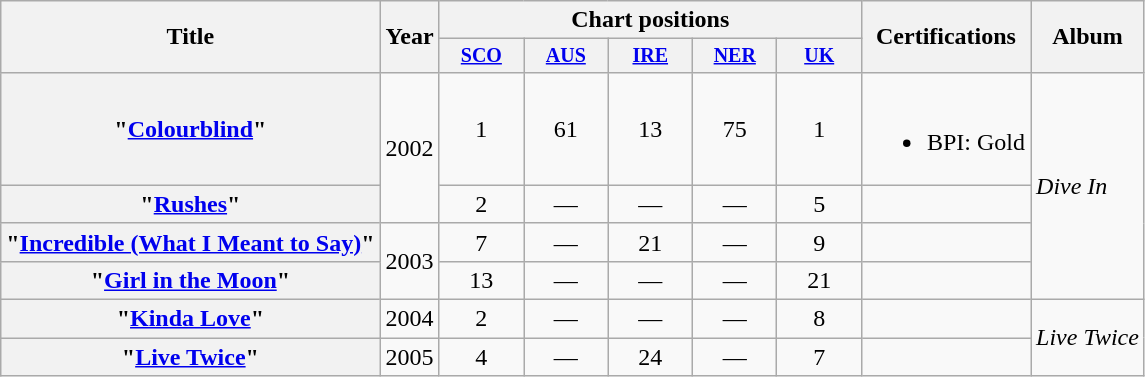<table class="wikitable plainrowheaders" style="text-align:center;">
<tr>
<th rowspan="2">Title</th>
<th rowspan="2">Year</th>
<th colspan="5">Chart positions</th>
<th rowspan="2">Certifications</th>
<th rowspan="2">Album</th>
</tr>
<tr style="font-size:smaller;">
<th style="width:50px;"><a href='#'>SCO</a><br></th>
<th style="width:50px;"><a href='#'>AUS</a><br></th>
<th style="width:50px;"><a href='#'>IRE</a><br></th>
<th style="width:50px;"><a href='#'>NER</a><br></th>
<th style="width:50px;"><a href='#'>UK</a><br></th>
</tr>
<tr>
<th scope="row">"<a href='#'>Colourblind</a>"</th>
<td rowspan="2">2002</td>
<td>1</td>
<td>61</td>
<td>13</td>
<td>75</td>
<td>1</td>
<td><br><ul><li>BPI: Gold</li></ul></td>
<td style="text-align:left;" rowspan="4"><em>Dive In</em></td>
</tr>
<tr>
<th scope="row">"<a href='#'>Rushes</a>"</th>
<td>2</td>
<td>—</td>
<td>—</td>
<td>—</td>
<td>5</td>
<td></td>
</tr>
<tr>
<th scope="row">"<a href='#'>Incredible (What I Meant to Say)</a>"</th>
<td rowspan="2">2003</td>
<td>7</td>
<td>—</td>
<td>21</td>
<td>—</td>
<td>9</td>
<td></td>
</tr>
<tr>
<th scope="row">"<a href='#'>Girl in the Moon</a>"</th>
<td>13</td>
<td>—</td>
<td>—</td>
<td>—</td>
<td>21</td>
<td></td>
</tr>
<tr>
<th scope="row">"<a href='#'>Kinda Love</a>"</th>
<td>2004</td>
<td>2</td>
<td>—</td>
<td>—</td>
<td>—</td>
<td>8</td>
<td></td>
<td style="text-align:left;" rowspan="4"><em>Live Twice</em></td>
</tr>
<tr>
<th scope="row">"<a href='#'>Live Twice</a>"</th>
<td>2005</td>
<td>4</td>
<td>—</td>
<td>24</td>
<td>—</td>
<td>7</td>
<td></td>
</tr>
</table>
